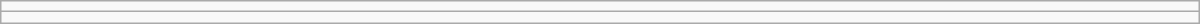<table class="wikitable collapsible uncollapsed" style="border:1px #aaa solid; width:50em; margin:0.2em auto">
<tr>
<td></td>
</tr>
<tr>
<td></td>
</tr>
</table>
